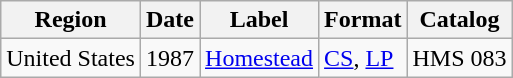<table class="wikitable">
<tr>
<th>Region</th>
<th>Date</th>
<th>Label</th>
<th>Format</th>
<th>Catalog</th>
</tr>
<tr>
<td>United States</td>
<td>1987</td>
<td><a href='#'>Homestead</a></td>
<td><a href='#'>CS</a>, <a href='#'>LP</a></td>
<td>HMS 083</td>
</tr>
</table>
